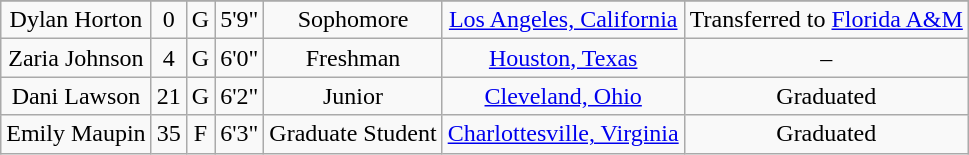<table class="wikitable sortable" border="1" style="text-align: center;">
<tr align=center>
</tr>
<tr>
<td>Dylan Horton</td>
<td>0</td>
<td>G</td>
<td>5'9"</td>
<td>Sophomore</td>
<td><a href='#'>Los Angeles, California</a></td>
<td>Transferred to <a href='#'>Florida A&M</a></td>
</tr>
<tr>
<td>Zaria Johnson</td>
<td>4</td>
<td>G</td>
<td>6'0"</td>
<td>Freshman</td>
<td><a href='#'>Houston, Texas</a></td>
<td>–</td>
</tr>
<tr>
<td>Dani Lawson</td>
<td>21</td>
<td>G</td>
<td>6'2"</td>
<td>Junior</td>
<td><a href='#'>Cleveland, Ohio</a></td>
<td>Graduated</td>
</tr>
<tr>
<td>Emily Maupin</td>
<td>35</td>
<td>F</td>
<td>6'3"</td>
<td>Graduate Student</td>
<td><a href='#'>Charlottesville, Virginia</a></td>
<td>Graduated</td>
</tr>
</table>
